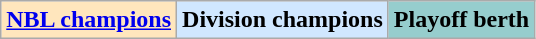<table class="wikitable sortable">
<tr>
<td align="center" bgcolor="#FFE6BD"><strong><a href='#'>NBL champions</a></strong></td>
<td align="center" bgcolor="#D0E7FF"><strong>Division champions</strong></td>
<td align="center" bgcolor="#96CDCD"><strong>Playoff berth</strong></td>
</tr>
</table>
